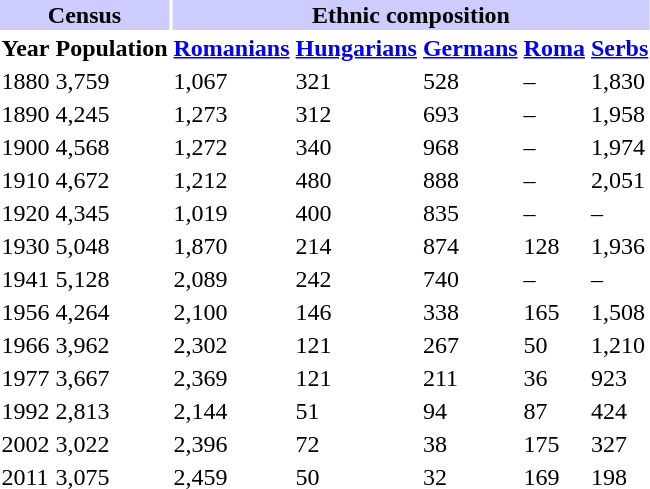<table class="toccolours">
<tr>
<th align="center" colspan="2" style="background:#ccccff;">Census</th>
<th align="center" colspan="5" style="background:#ccccff;">Ethnic composition</th>
</tr>
<tr>
<th>Year</th>
<th>Population</th>
<th><a href='#'>Romanians</a></th>
<th><a href='#'>Hungarians</a></th>
<th><a href='#'>Germans</a></th>
<th><a href='#'>Roma</a></th>
<th><a href='#'>Serbs</a></th>
</tr>
<tr>
<td>1880</td>
<td>3,759</td>
<td>1,067</td>
<td>321</td>
<td>528</td>
<td>–</td>
<td>1,830</td>
</tr>
<tr>
<td>1890</td>
<td>4,245</td>
<td>1,273</td>
<td>312</td>
<td>693</td>
<td>–</td>
<td>1,958</td>
</tr>
<tr>
<td>1900</td>
<td>4,568</td>
<td>1,272</td>
<td>340</td>
<td>968</td>
<td>–</td>
<td>1,974</td>
</tr>
<tr>
<td>1910</td>
<td>4,672</td>
<td>1,212</td>
<td>480</td>
<td>888</td>
<td>–</td>
<td>2,051</td>
</tr>
<tr>
<td>1920</td>
<td>4,345</td>
<td>1,019</td>
<td>400</td>
<td>835</td>
<td>–</td>
<td>–</td>
</tr>
<tr>
<td>1930</td>
<td>5,048</td>
<td>1,870</td>
<td>214</td>
<td>874</td>
<td>128</td>
<td>1,936</td>
</tr>
<tr>
<td>1941</td>
<td>5,128</td>
<td>2,089</td>
<td>242</td>
<td>740</td>
<td>–</td>
<td>–</td>
</tr>
<tr>
<td>1956</td>
<td>4,264</td>
<td>2,100</td>
<td>146</td>
<td>338</td>
<td>165</td>
<td>1,508</td>
</tr>
<tr>
<td>1966</td>
<td>3,962</td>
<td>2,302</td>
<td>121</td>
<td>267</td>
<td>50</td>
<td>1,210</td>
</tr>
<tr>
<td>1977</td>
<td>3,667</td>
<td>2,369</td>
<td>121</td>
<td>211</td>
<td>36</td>
<td>923</td>
</tr>
<tr>
<td>1992</td>
<td>2,813</td>
<td>2,144</td>
<td>51</td>
<td>94</td>
<td>87</td>
<td>424</td>
</tr>
<tr>
<td>2002</td>
<td>3,022</td>
<td>2,396</td>
<td>72</td>
<td>38</td>
<td>175</td>
<td>327</td>
</tr>
<tr>
<td>2011</td>
<td>3,075</td>
<td>2,459</td>
<td>50</td>
<td>32</td>
<td>169</td>
<td>198</td>
</tr>
</table>
